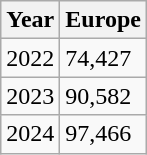<table class="wikitable">
<tr>
<th>Year</th>
<th>Europe</th>
</tr>
<tr>
<td>2022</td>
<td>74,427</td>
</tr>
<tr>
<td>2023</td>
<td>90,582</td>
</tr>
<tr>
<td>2024</td>
<td>97,466</td>
</tr>
</table>
